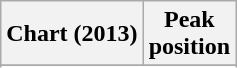<table class="wikitable sortable">
<tr>
<th>Chart (2013)</th>
<th>Peak<br>position</th>
</tr>
<tr>
</tr>
<tr>
</tr>
</table>
